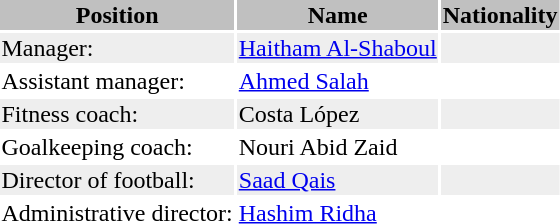<table class="toccolours">
<tr>
<th bgcolor=silver>Position</th>
<th bgcolor=silver>Name</th>
<th bgcolor=silver>Nationality</th>
</tr>
<tr bgcolor=#eeeeee>
<td>Manager:</td>
<td><a href='#'>Haitham Al-Shaboul</a></td>
<td></td>
</tr>
<tr>
<td>Assistant manager:</td>
<td><a href='#'>Ahmed Salah</a></td>
<td></td>
</tr>
<tr bgcolor=#eeeeee>
<td>Fitness coach:</td>
<td>Costa López</td>
<td></td>
</tr>
<tr>
<td>Goalkeeping coach:</td>
<td>Nouri Abid Zaid</td>
<td></td>
</tr>
<tr bgcolor=#eeeeee>
<td>Director of football:</td>
<td><a href='#'>Saad Qais</a></td>
<td></td>
</tr>
<tr>
<td>Administrative director:</td>
<td><a href='#'>Hashim Ridha</a></td>
<td></td>
</tr>
<tr>
</tr>
</table>
